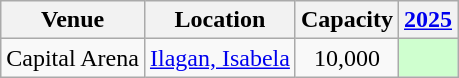<table class="wikitable sortable" style="text-align:center">
<tr>
<th>Venue</th>
<th>Location</th>
<th>Capacity</th>
<th><a href='#'>2025</a></th>
</tr>
<tr>
<td align=left>Capital Arena</td>
<td align=left><a href='#'>Ilagan, Isabela</a></td>
<td align=center>10,000</td>
<td bgcolor="CFFFCF"></td>
</tr>
</table>
